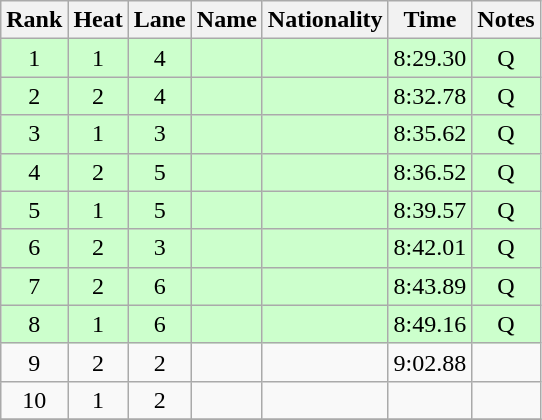<table class="wikitable sortable" style="text-align:center">
<tr>
<th>Rank</th>
<th>Heat</th>
<th>Lane</th>
<th>Name</th>
<th>Nationality</th>
<th>Time</th>
<th>Notes</th>
</tr>
<tr bgcolor=ccffcc>
<td>1</td>
<td>1</td>
<td>4</td>
<td align=left></td>
<td align=left></td>
<td>8:29.30</td>
<td>Q</td>
</tr>
<tr bgcolor=ccffcc>
<td>2</td>
<td>2</td>
<td>4</td>
<td align=left></td>
<td align=left></td>
<td>8:32.78</td>
<td>Q</td>
</tr>
<tr bgcolor=ccffcc>
<td>3</td>
<td>1</td>
<td>3</td>
<td align=left></td>
<td align=left></td>
<td>8:35.62</td>
<td>Q</td>
</tr>
<tr bgcolor=ccffcc>
<td>4</td>
<td>2</td>
<td>5</td>
<td align=left></td>
<td align=left></td>
<td>8:36.52</td>
<td>Q</td>
</tr>
<tr bgcolor=ccffcc>
<td>5</td>
<td>1</td>
<td>5</td>
<td align=left></td>
<td align=left></td>
<td>8:39.57</td>
<td>Q</td>
</tr>
<tr bgcolor=ccffcc>
<td>6</td>
<td>2</td>
<td>3</td>
<td align=left></td>
<td align=left></td>
<td>8:42.01</td>
<td>Q</td>
</tr>
<tr bgcolor=ccffcc>
<td>7</td>
<td>2</td>
<td>6</td>
<td align=left></td>
<td align=left></td>
<td>8:43.89</td>
<td>Q</td>
</tr>
<tr bgcolor=ccffcc>
<td>8</td>
<td>1</td>
<td>6</td>
<td align=left></td>
<td align=left></td>
<td>8:49.16</td>
<td>Q</td>
</tr>
<tr>
<td>9</td>
<td>2</td>
<td>2</td>
<td align=left></td>
<td align=left></td>
<td>9:02.88</td>
<td></td>
</tr>
<tr>
<td>10</td>
<td>1</td>
<td>2</td>
<td align=left></td>
<td align=left></td>
<td></td>
<td></td>
</tr>
<tr>
</tr>
</table>
